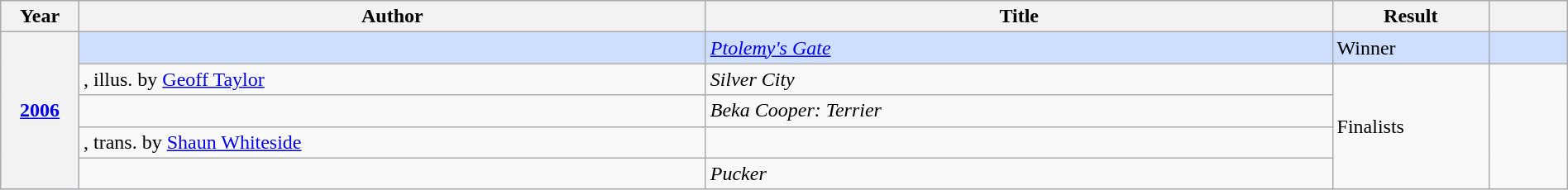<table class="wikitable sortable mw-collapsible" width="100%">
<tr>
<th scope=col width="5%">Year</th>
<th scope=col width="40%">Author</th>
<th scope=col width="40%">Title</th>
<th scope=col width="10%">Result</th>
<th scope=col width="5%" class="unsortable"></th>
</tr>
<tr style="background:#cddeff">
<th scope=row rowspan="5"><a href='#'>2006</a></th>
<td></td>
<td><em><a href='#'>Ptolemy's Gate</a></em></td>
<td>Winner</td>
<td></td>
</tr>
<tr>
<td>, illus. by <a href='#'>Geoff Taylor</a></td>
<td><em>Silver City</em></td>
<td rowspan="4">Finalists</td>
<td rowspan="4"></td>
</tr>
<tr>
<td></td>
<td><em>Beka Cooper: Terrier</em></td>
</tr>
<tr>
<td>, trans. by <a href='#'>Shaun Whiteside</a></td>
<td></td>
</tr>
<tr>
<td></td>
<td><em>Pucker</em></td>
</tr>
</table>
